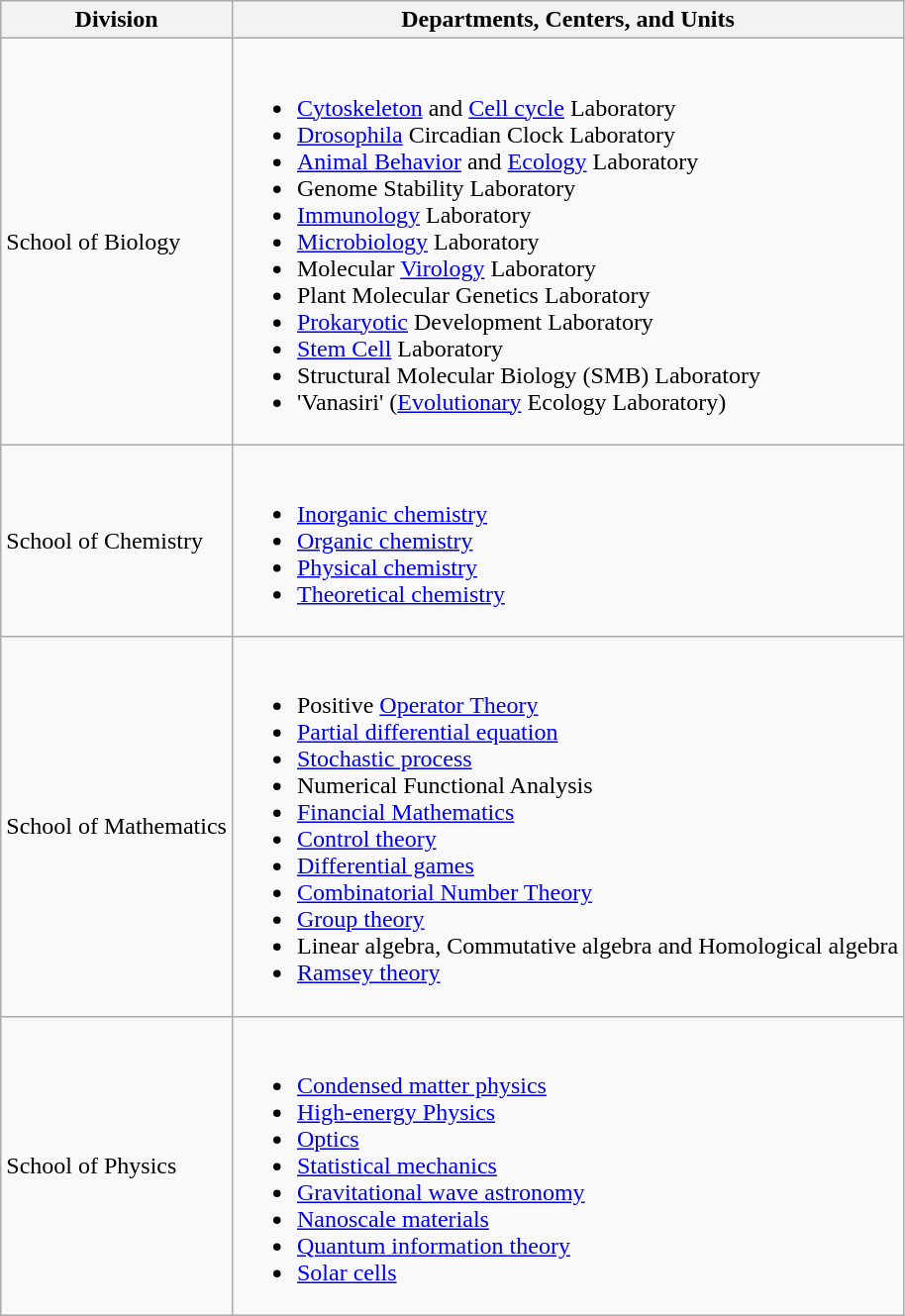<table class="wikitable">
<tr>
<th>Division</th>
<th>Departments, Centers, and Units</th>
</tr>
<tr>
<td>School of Biology</td>
<td><br><ul><li><a href='#'>Cytoskeleton</a> and <a href='#'>Cell cycle</a> Laboratory</li><li><a href='#'>Drosophila</a> Circadian Clock Laboratory</li><li><a href='#'>Animal Behavior</a> and <a href='#'>Ecology</a> Laboratory</li><li>Genome Stability Laboratory</li><li><a href='#'>Immunology</a> Laboratory</li><li><a href='#'>Microbiology</a> Laboratory</li><li>Molecular <a href='#'>Virology</a> Laboratory</li><li>Plant Molecular Genetics Laboratory</li><li><a href='#'>Prokaryotic</a> Development Laboratory</li><li><a href='#'>Stem Cell</a> Laboratory</li><li>Structural Molecular Biology (SMB) Laboratory</li><li>'Vanasiri' (<a href='#'>Evolutionary</a> Ecology Laboratory)</li></ul></td>
</tr>
<tr>
<td>School of Chemistry</td>
<td><br><ul><li><a href='#'>Inorganic chemistry</a></li><li><a href='#'>Organic chemistry</a></li><li><a href='#'>Physical chemistry</a></li><li><a href='#'>Theoretical chemistry</a></li></ul></td>
</tr>
<tr>
<td>School of Mathematics</td>
<td><br><ul><li>Positive <a href='#'>Operator Theory</a></li><li><a href='#'>Partial differential equation</a></li><li><a href='#'>Stochastic process</a></li><li>Numerical Functional Analysis</li><li><a href='#'>Financial Mathematics</a></li><li><a href='#'>Control theory</a></li><li><a href='#'>Differential games</a></li><li><a href='#'>Combinatorial Number Theory</a></li><li><a href='#'>Group theory</a></li><li>Linear algebra, Commutative algebra and Homological algebra</li><li><a href='#'>Ramsey theory</a></li></ul></td>
</tr>
<tr>
<td>School of Physics</td>
<td><br><ul><li><a href='#'>Condensed matter physics</a></li><li><a href='#'>High-energy Physics</a></li><li><a href='#'>Optics</a></li><li><a href='#'>Statistical mechanics</a></li><li><a href='#'>Gravitational wave astronomy</a></li><li><a href='#'>Nanoscale materials</a></li><li><a href='#'>Quantum information theory</a></li><li><a href='#'>Solar cells</a></li></ul></td>
</tr>
</table>
